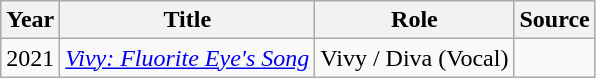<table class="wikitable">
<tr>
<th>Year</th>
<th>Title</th>
<th>Role</th>
<th>Source</th>
</tr>
<tr>
<td>2021</td>
<td><em><a href='#'>Vivy: Fluorite Eye's Song</a></em></td>
<td>Vivy / Diva (Vocal)</td>
<td></td>
</tr>
</table>
